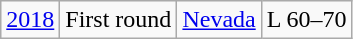<table class="wikitable">
<tr align="center">
<td><a href='#'>2018</a></td>
<td>First round</td>
<td><a href='#'>Nevada</a></td>
<td>L 60–70</td>
</tr>
</table>
